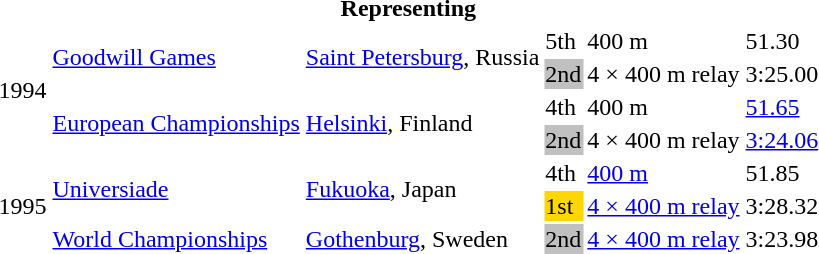<table>
<tr>
<th colspan="6">Representing </th>
</tr>
<tr>
<td rowspan=4>1994</td>
<td rowspan=2><a href='#'>Goodwill Games</a></td>
<td rowspan=2><a href='#'>Saint Petersburg</a>, Russia</td>
<td>5th</td>
<td>400 m</td>
<td>51.30 </td>
</tr>
<tr>
<td bgcolor=silver>2nd</td>
<td>4 × 400 m relay</td>
<td>3:25.00</td>
</tr>
<tr>
<td rowspan=2><a href='#'>European Championships</a></td>
<td rowspan=2><a href='#'>Helsinki</a>, Finland</td>
<td>4th</td>
<td>400 m</td>
<td><a href='#'>51.65</a></td>
</tr>
<tr>
<td bgcolor=silver>2nd</td>
<td>4 × 400 m relay</td>
<td><a href='#'>3:24.06</a></td>
</tr>
<tr>
<td rowspan=3>1995</td>
<td rowspan=2><a href='#'>Universiade</a></td>
<td rowspan=2><a href='#'>Fukuoka</a>, Japan</td>
<td>4th</td>
<td><a href='#'>400 m</a></td>
<td>51.85</td>
</tr>
<tr>
<td bgcolor=gold>1st</td>
<td><a href='#'>4 × 400 m relay</a></td>
<td>3:28.32</td>
</tr>
<tr>
<td><a href='#'>World Championships</a></td>
<td><a href='#'>Gothenburg</a>, Sweden</td>
<td bgcolor=silver>2nd</td>
<td><a href='#'>4 × 400 m relay</a></td>
<td>3:23.98</td>
</tr>
</table>
